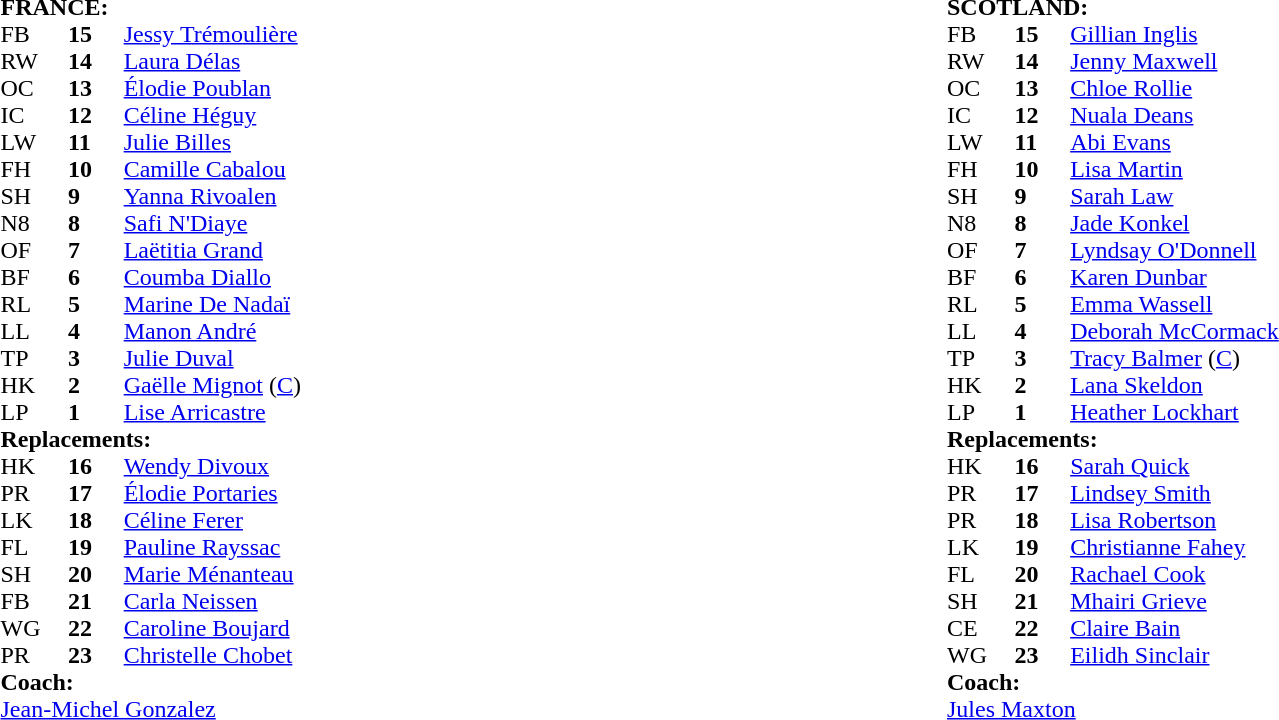<table style="width:100%">
<tr>
<td width="50%"><br><table cellspacing="0" cellpadding="0">
<tr>
<td colspan="4"><strong>FRANCE:</strong></td>
</tr>
<tr>
<th width="3%"></th>
<th width="3%"></th>
<th width="22%"></th>
<th width="22%"></th>
</tr>
<tr>
<td>FB</td>
<td><strong>15</strong></td>
<td><a href='#'>Jessy Trémoulière</a></td>
<td></td>
</tr>
<tr>
<td>RW</td>
<td><strong>14</strong></td>
<td><a href='#'>Laura Délas</a></td>
<td></td>
</tr>
<tr>
<td>OC</td>
<td><strong>13</strong></td>
<td><a href='#'>Élodie Poublan</a></td>
</tr>
<tr>
<td>IC</td>
<td><strong>12</strong></td>
<td><a href='#'>Céline Héguy</a></td>
</tr>
<tr>
<td>LW</td>
<td><strong>11</strong></td>
<td><a href='#'>Julie Billes</a></td>
</tr>
<tr>
<td>FH</td>
<td><strong>10</strong></td>
<td><a href='#'>Camille Cabalou</a></td>
</tr>
<tr>
<td>SH</td>
<td><strong>9</strong></td>
<td><a href='#'>Yanna Rivoalen</a></td>
<td></td>
</tr>
<tr>
<td>N8</td>
<td><strong>8</strong></td>
<td><a href='#'>Safi N'Diaye</a></td>
</tr>
<tr>
<td>OF</td>
<td><strong>7</strong></td>
<td><a href='#'>Laëtitia Grand</a></td>
<td></td>
</tr>
<tr>
<td>BF</td>
<td><strong>6</strong></td>
<td><a href='#'>Coumba Diallo</a></td>
</tr>
<tr>
<td>RL</td>
<td><strong>5</strong></td>
<td><a href='#'>Marine De Nadaï</a></td>
<td></td>
</tr>
<tr>
<td>LL</td>
<td><strong>4</strong></td>
<td><a href='#'>Manon André</a></td>
</tr>
<tr>
<td>TP</td>
<td><strong>3</strong></td>
<td><a href='#'>Julie Duval</a></td>
<td></td>
</tr>
<tr>
<td>HK</td>
<td><strong>2</strong></td>
<td><a href='#'>Gaëlle Mignot</a> (<a href='#'>C</a>)</td>
<td></td>
</tr>
<tr>
<td>LP</td>
<td><strong>1</strong></td>
<td><a href='#'>Lise Arricastre</a></td>
<td></td>
</tr>
<tr>
<td colspan=4><strong>Replacements:</strong></td>
</tr>
<tr>
<td>HK</td>
<td><strong>16</strong></td>
<td><a href='#'>Wendy Divoux</a></td>
<td></td>
</tr>
<tr>
<td>PR</td>
<td><strong>17</strong></td>
<td><a href='#'>Élodie Portaries</a></td>
<td></td>
</tr>
<tr>
<td>LK</td>
<td><strong>18</strong></td>
<td><a href='#'>Céline Ferer</a></td>
<td></td>
</tr>
<tr>
<td>FL</td>
<td><strong>19</strong></td>
<td><a href='#'>Pauline Rayssac</a></td>
<td></td>
</tr>
<tr>
<td>SH</td>
<td><strong>20</strong></td>
<td><a href='#'>Marie Ménanteau</a></td>
<td></td>
</tr>
<tr>
<td>FB</td>
<td><strong>21</strong></td>
<td><a href='#'>Carla Neissen</a></td>
<td></td>
</tr>
<tr>
<td>WG</td>
<td><strong>22</strong></td>
<td><a href='#'>Caroline Boujard</a></td>
<td></td>
</tr>
<tr>
<td>PR</td>
<td><strong>23</strong></td>
<td><a href='#'>Christelle Chobet</a></td>
<td></td>
</tr>
<tr>
<td colspan="4"><strong>Coach:</strong></td>
</tr>
<tr>
<td colspan="4"> <a href='#'>Jean-Michel Gonzalez</a></td>
</tr>
<tr>
</tr>
</table>
</td>
<td width="50%"><br><table cellspacing="0" cellpadding="0">
<tr>
<td colspan="4"><strong>SCOTLAND:</strong></td>
</tr>
<tr>
<th width="3%"></th>
<th width="3%"></th>
<th width="22%"></th>
<th width="22%"></th>
</tr>
<tr>
<td>FB</td>
<td><strong>15</strong></td>
<td><a href='#'>Gillian Inglis</a></td>
</tr>
<tr>
<td>RW</td>
<td><strong>14</strong></td>
<td><a href='#'>Jenny Maxwell</a></td>
<td></td>
</tr>
<tr>
<td>OC</td>
<td><strong>13</strong></td>
<td><a href='#'>Chloe Rollie</a></td>
</tr>
<tr>
<td>IC</td>
<td><strong>12</strong></td>
<td><a href='#'>Nuala Deans</a></td>
<td></td>
</tr>
<tr>
<td>LW</td>
<td><strong>11</strong></td>
<td><a href='#'>Abi Evans</a></td>
</tr>
<tr>
<td>FH</td>
<td><strong>10</strong></td>
<td><a href='#'>Lisa Martin</a></td>
</tr>
<tr>
<td>SH</td>
<td><strong>9</strong></td>
<td><a href='#'>Sarah Law</a></td>
<td></td>
</tr>
<tr>
<td>N8</td>
<td><strong>8</strong></td>
<td><a href='#'>Jade Konkel</a></td>
</tr>
<tr>
<td>OF</td>
<td><strong>7</strong></td>
<td><a href='#'>Lyndsay O'Donnell</a></td>
<td></td>
</tr>
<tr>
<td>BF</td>
<td><strong>6</strong></td>
<td><a href='#'>Karen Dunbar</a></td>
</tr>
<tr>
<td>RL</td>
<td><strong>5</strong></td>
<td><a href='#'>Emma Wassell</a></td>
</tr>
<tr>
<td>LL</td>
<td><strong>4</strong></td>
<td><a href='#'>Deborah McCormack</a></td>
<td></td>
</tr>
<tr>
<td>TP</td>
<td><strong>3</strong></td>
<td><a href='#'>Tracy Balmer</a> (<a href='#'>C</a>)</td>
<td></td>
</tr>
<tr>
<td>HK</td>
<td><strong>2</strong></td>
<td><a href='#'>Lana Skeldon</a></td>
<td></td>
</tr>
<tr>
<td>LP</td>
<td><strong>1</strong></td>
<td><a href='#'>Heather Lockhart</a></td>
<td></td>
</tr>
<tr>
<td colspan=4><strong>Replacements:</strong></td>
</tr>
<tr>
<td>HK</td>
<td><strong>16</strong></td>
<td><a href='#'>Sarah Quick</a></td>
<td></td>
</tr>
<tr>
<td>PR</td>
<td><strong>17</strong></td>
<td><a href='#'>Lindsey Smith</a></td>
<td></td>
</tr>
<tr>
<td>PR</td>
<td><strong>18</strong></td>
<td><a href='#'>Lisa Robertson</a></td>
<td></td>
</tr>
<tr>
<td>LK</td>
<td><strong>19</strong></td>
<td><a href='#'>Christianne Fahey</a></td>
<td></td>
</tr>
<tr>
<td>FL</td>
<td><strong>20</strong></td>
<td><a href='#'>Rachael Cook</a></td>
<td></td>
</tr>
<tr>
<td>SH</td>
<td><strong>21</strong></td>
<td><a href='#'>Mhairi Grieve</a></td>
<td></td>
</tr>
<tr>
<td>CE</td>
<td><strong>22</strong></td>
<td><a href='#'>Claire Bain</a></td>
<td></td>
</tr>
<tr>
<td>WG</td>
<td><strong>23</strong></td>
<td><a href='#'>Eilidh Sinclair</a></td>
<td></td>
</tr>
<tr>
<td colspan="4"><strong>Coach:</strong></td>
</tr>
<tr>
<td colspan="4"> <a href='#'>Jules Maxton</a></td>
</tr>
<tr>
</tr>
</table>
</td>
</tr>
</table>
